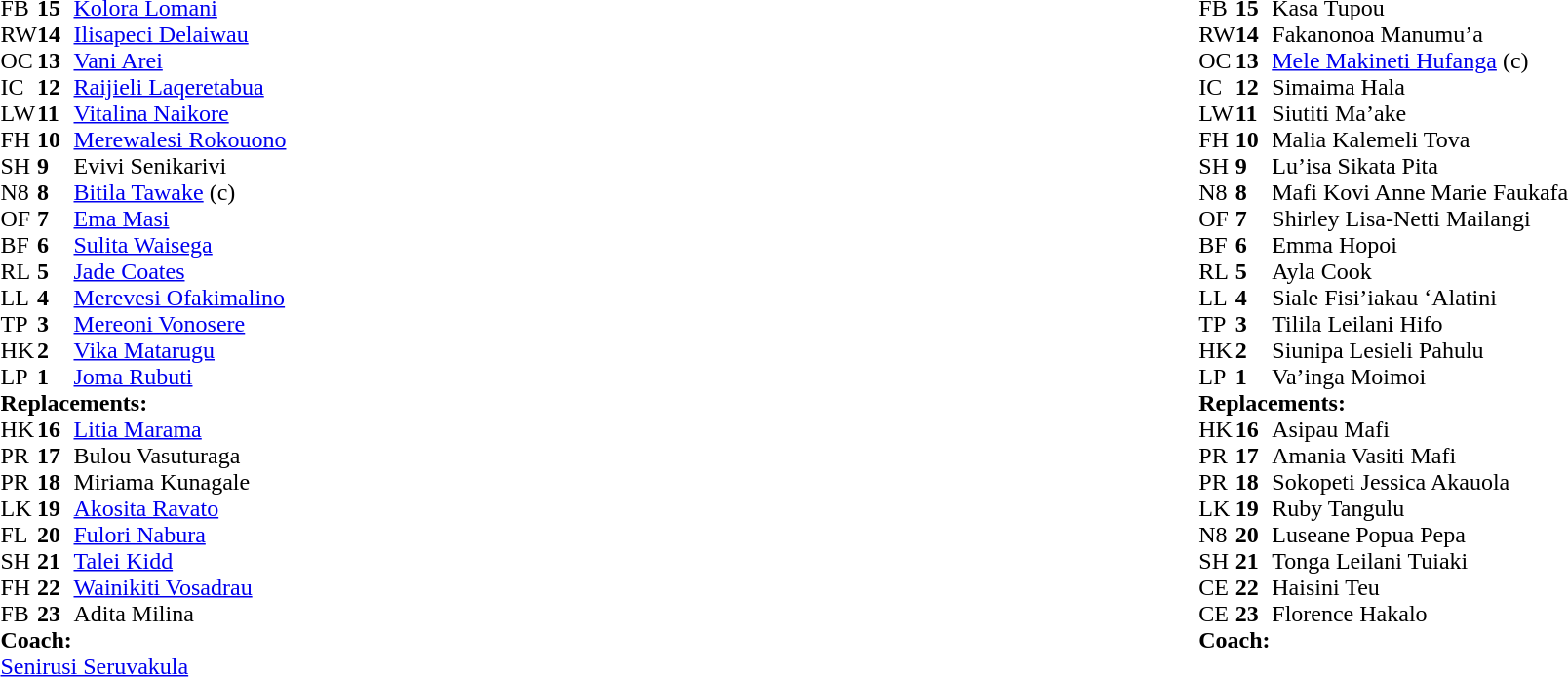<table style="width:100%">
<tr>
<td style="vertical-align:top;width:50%"><br><table cellpadding="0" cellspacing="0">
<tr>
<th width="25"></th>
<th width="25"></th>
</tr>
<tr>
<td>FB</td>
<td><strong>15</strong></td>
<td><a href='#'>Kolora Lomani</a></td>
</tr>
<tr>
<td>RW</td>
<td><strong>14</strong></td>
<td><a href='#'>Ilisapeci Delaiwau</a></td>
</tr>
<tr>
<td>OC</td>
<td><strong>13</strong></td>
<td><a href='#'>Vani Arei</a></td>
</tr>
<tr>
<td>IC</td>
<td><strong>12</strong></td>
<td><a href='#'>Raijieli Laqeretabua</a></td>
</tr>
<tr>
<td>LW</td>
<td><strong>11</strong></td>
<td><a href='#'>Vitalina Naikore</a></td>
</tr>
<tr>
<td>FH</td>
<td><strong>10</strong></td>
<td><a href='#'>Merewalesi Rokouono</a></td>
</tr>
<tr>
<td>SH</td>
<td><strong>9</strong></td>
<td>Evivi Senikarivi</td>
</tr>
<tr>
<td>N8</td>
<td><strong>8</strong></td>
<td><a href='#'>Bitila Tawake</a> (c)</td>
</tr>
<tr>
<td>OF</td>
<td><strong>7</strong></td>
<td><a href='#'>Ema Masi</a></td>
</tr>
<tr>
<td>BF</td>
<td><strong>6</strong></td>
<td><a href='#'>Sulita Waisega</a></td>
</tr>
<tr>
<td>RL</td>
<td><strong>5</strong></td>
<td><a href='#'>Jade Coates</a></td>
</tr>
<tr>
<td>LL</td>
<td><strong>4</strong></td>
<td><a href='#'>Merevesi Ofakimalino</a></td>
</tr>
<tr>
<td>TP</td>
<td><strong>3</strong></td>
<td><a href='#'>Mereoni Vonosere</a></td>
</tr>
<tr>
<td>HK</td>
<td><strong>2</strong></td>
<td><a href='#'>Vika Matarugu</a></td>
</tr>
<tr>
<td>LP</td>
<td><strong>1</strong></td>
<td><a href='#'>Joma Rubuti</a></td>
</tr>
<tr>
<td colspan="3"><strong>Replacements:</strong></td>
</tr>
<tr>
<td>HK</td>
<td><strong>16</strong></td>
<td><a href='#'>Litia Marama</a></td>
</tr>
<tr>
<td>PR</td>
<td><strong>17</strong></td>
<td>Bulou Vasuturaga</td>
</tr>
<tr>
<td>PR</td>
<td><strong>18</strong></td>
<td>Miriama Kunagale</td>
</tr>
<tr>
<td>LK</td>
<td><strong>19</strong></td>
<td><a href='#'>Akosita Ravato</a></td>
</tr>
<tr>
<td>FL</td>
<td><strong>20</strong></td>
<td><a href='#'>Fulori Nabura</a></td>
</tr>
<tr>
<td>SH</td>
<td><strong>21</strong></td>
<td><a href='#'>Talei Kidd</a></td>
</tr>
<tr>
<td>FH</td>
<td><strong>22</strong></td>
<td><a href='#'>Wainikiti Vosadrau</a></td>
</tr>
<tr>
<td>FB</td>
<td><strong>23</strong></td>
<td>Adita Milina</td>
</tr>
<tr>
<td colspan="3"><strong>Coach:</strong></td>
</tr>
<tr>
<td colspan="3"> <a href='#'>Senirusi Seruvakula</a></td>
</tr>
</table>
</td>
<td valign="top"></td>
<td style="vertical-align:top;width:50%"><br><table cellpadding="0" cellspacing="0" style="margin:auto">
<tr>
<th width="25"></th>
<th width="25"></th>
</tr>
<tr>
<td>FB</td>
<td><strong>15</strong></td>
<td>Kasa Tupou</td>
</tr>
<tr>
<td>RW</td>
<td><strong>14</strong></td>
<td>Fakanonoa Manumu’a</td>
</tr>
<tr>
<td>OC</td>
<td><strong>13</strong></td>
<td><a href='#'>Mele Makineti Hufanga</a> (c)</td>
</tr>
<tr>
<td>IC</td>
<td><strong>12</strong></td>
<td>Simaima Hala</td>
</tr>
<tr>
<td>LW</td>
<td><strong>11</strong></td>
<td>Siutiti Ma’ake</td>
</tr>
<tr>
<td>FH</td>
<td><strong>10</strong></td>
<td>Malia Kalemeli Tova</td>
</tr>
<tr>
<td>SH</td>
<td><strong>9</strong></td>
<td>Lu’isa Sikata Pita</td>
</tr>
<tr>
<td>N8</td>
<td><strong>8</strong></td>
<td>Mafi Kovi Anne Marie Faukafa</td>
</tr>
<tr>
<td>OF</td>
<td><strong>7</strong></td>
<td>Shirley Lisa-Netti Mailangi</td>
</tr>
<tr>
<td>BF</td>
<td><strong>6</strong></td>
<td>Emma Hopoi</td>
</tr>
<tr>
<td>RL</td>
<td><strong>5</strong></td>
<td>Ayla Cook</td>
</tr>
<tr>
<td>LL</td>
<td><strong>4</strong></td>
<td>Siale Fisi’iakau ‘Alatini</td>
</tr>
<tr>
<td>TP</td>
<td><strong>3</strong></td>
<td>Tilila Leilani Hifo</td>
</tr>
<tr>
<td>HK</td>
<td><strong>2</strong></td>
<td>Siunipa Lesieli Pahulu</td>
</tr>
<tr>
<td>LP</td>
<td><strong>1</strong></td>
<td>Va’inga Moimoi</td>
</tr>
<tr>
<td colspan="3"><strong>Replacements:</strong></td>
</tr>
<tr>
<td>HK</td>
<td><strong>16</strong></td>
<td>Asipau Mafi</td>
</tr>
<tr>
<td>PR</td>
<td><strong>17</strong></td>
<td>Amania Vasiti Mafi</td>
</tr>
<tr>
<td>PR</td>
<td><strong>18</strong></td>
<td>Sokopeti Jessica Akauola</td>
</tr>
<tr>
<td>LK</td>
<td><strong>19</strong></td>
<td>Ruby Tangulu</td>
</tr>
<tr>
<td>N8</td>
<td><strong>20</strong></td>
<td>Luseane Popua Pepa</td>
</tr>
<tr>
<td>SH</td>
<td><strong>21</strong></td>
<td>Tonga Leilani Tuiaki</td>
</tr>
<tr>
<td>CE</td>
<td><strong>22</strong></td>
<td>Haisini Teu</td>
</tr>
<tr>
<td>CE</td>
<td><strong>23</strong></td>
<td>Florence Hakalo</td>
</tr>
<tr>
<td colspan="3"><strong>Coach:</strong></td>
</tr>
<tr>
<td colspan="3"></td>
</tr>
</table>
</td>
</tr>
</table>
